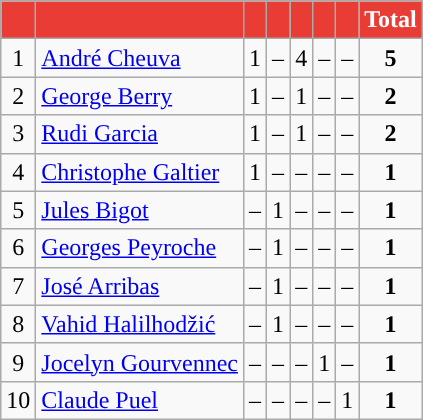<table class="wikitable" style=":center">
<tr>
<th style="background:#E83C34; color:#FFFFFF; "></th>
<th style="background:#E83C34; color:#FFFFFF; "></th>
<th style="background:#E83C34; color:#FFFFFF; "></th>
<th style="background:#E83C34; color:#FFFFFF; "></th>
<th style="background:#E83C34; color:#FFFFFF; "></th>
<th style="background:#E83C34; color:#FFFFFF; "></th>
<th style="background:#E83C34; color:#FFFFFF; "></th>
<th style="background:#E83C34; color:#FFFFFF; ">Total</th>
</tr>
<tr>
<td align=center>1</td>
<td> <a href='#'>André Cheuva</a></td>
<td align=center>1</td>
<td align=center>–</td>
<td align=center>4</td>
<td align="center">–</td>
<td align=center>–</td>
<td align=center><strong>5</strong></td>
</tr>
<tr>
<td align=center>2</td>
<td> <a href='#'>George Berry</a></td>
<td align=center>1</td>
<td align=center>–</td>
<td align=center>1</td>
<td align="center">–</td>
<td align=center>–</td>
<td align=center><strong>2</strong></td>
</tr>
<tr>
<td align=center>3</td>
<td> <a href='#'>Rudi Garcia</a></td>
<td align=center>1</td>
<td align=center>–</td>
<td align=center>1</td>
<td align="center">–</td>
<td align=center>–</td>
<td align=center><strong>2</strong></td>
</tr>
<tr>
<td align=center>4</td>
<td> <a href='#'>Christophe Galtier</a></td>
<td align=center>1</td>
<td align=center>–</td>
<td align=center>–</td>
<td align="center">–</td>
<td align=center>–</td>
<td align=center><strong>1</strong></td>
</tr>
<tr>
<td align=center>5</td>
<td> <a href='#'>Jules Bigot</a></td>
<td align=center>–</td>
<td align=center>1</td>
<td align=center>–</td>
<td align="center">–</td>
<td align=center>–</td>
<td align=center><strong>1</strong></td>
</tr>
<tr>
<td align=center>6</td>
<td> <a href='#'>Georges Peyroche</a></td>
<td align=center>–</td>
<td align=center>1</td>
<td align=center>–</td>
<td align="center">–</td>
<td align=center>–</td>
<td align=center><strong>1</strong></td>
</tr>
<tr>
<td align=center>7</td>
<td> <a href='#'>José Arribas</a></td>
<td align=center>–</td>
<td align=center>1</td>
<td align=center>–</td>
<td align="center">–</td>
<td align=center>–</td>
<td align=center><strong>1</strong></td>
</tr>
<tr>
<td align=center>8</td>
<td> <a href='#'>Vahid Halilhodžić</a></td>
<td align=center>–</td>
<td align=center>1</td>
<td align=center>–</td>
<td align="center">–</td>
<td align=center>–</td>
<td align=center><strong>1</strong></td>
</tr>
<tr>
<td align=center>9</td>
<td> <a href='#'>Jocelyn Gourvennec</a></td>
<td align=center>–</td>
<td align=center>–</td>
<td align=center>–</td>
<td align="center">1</td>
<td align=center>–</td>
<td align=center><strong>1</strong></td>
</tr>
<tr>
<td align=center>10</td>
<td> <a href='#'>Claude Puel</a></td>
<td align=center>–</td>
<td align=center>–</td>
<td align=center>–</td>
<td align="center">–</td>
<td align=center>1</td>
<td align=center><strong>1</strong></td>
</tr>
</table>
